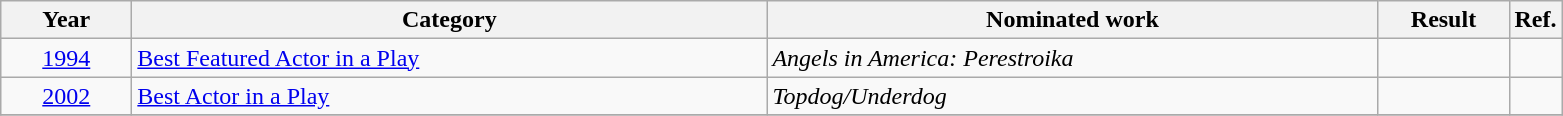<table class=wikitable>
<tr>
<th scope="col" style="width:5em;">Year</th>
<th scope="col" style="width:26em;">Category</th>
<th scope="col" style="width:25em;">Nominated work</th>
<th scope="col" style="width:5em;">Result</th>
<th>Ref.</th>
</tr>
<tr>
<td style="text-align:center;"><a href='#'>1994</a></td>
<td><a href='#'>Best Featured Actor in a Play</a></td>
<td><em>Angels in America: Perestroika</em></td>
<td></td>
<td></td>
</tr>
<tr>
<td style="text-align:center;"><a href='#'>2002</a></td>
<td><a href='#'>Best Actor in a Play</a></td>
<td><em>Topdog/Underdog</em></td>
<td></td>
<td></td>
</tr>
<tr>
</tr>
</table>
